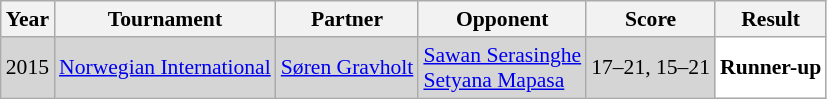<table class="sortable wikitable" style="font-size: 90%;">
<tr>
<th>Year</th>
<th>Tournament</th>
<th>Partner</th>
<th>Opponent</th>
<th>Score</th>
<th>Result</th>
</tr>
<tr style="background:#D5D5D5">
<td align="center">2015</td>
<td align="left"><a href='#'>Norwegian International</a></td>
<td align="left"> <a href='#'>Søren Gravholt</a></td>
<td align="left"> <a href='#'>Sawan Serasinghe</a> <br>  <a href='#'>Setyana Mapasa</a></td>
<td align="left">17–21, 15–21</td>
<td style="text-align:left; background:white"> <strong>Runner-up</strong></td>
</tr>
</table>
